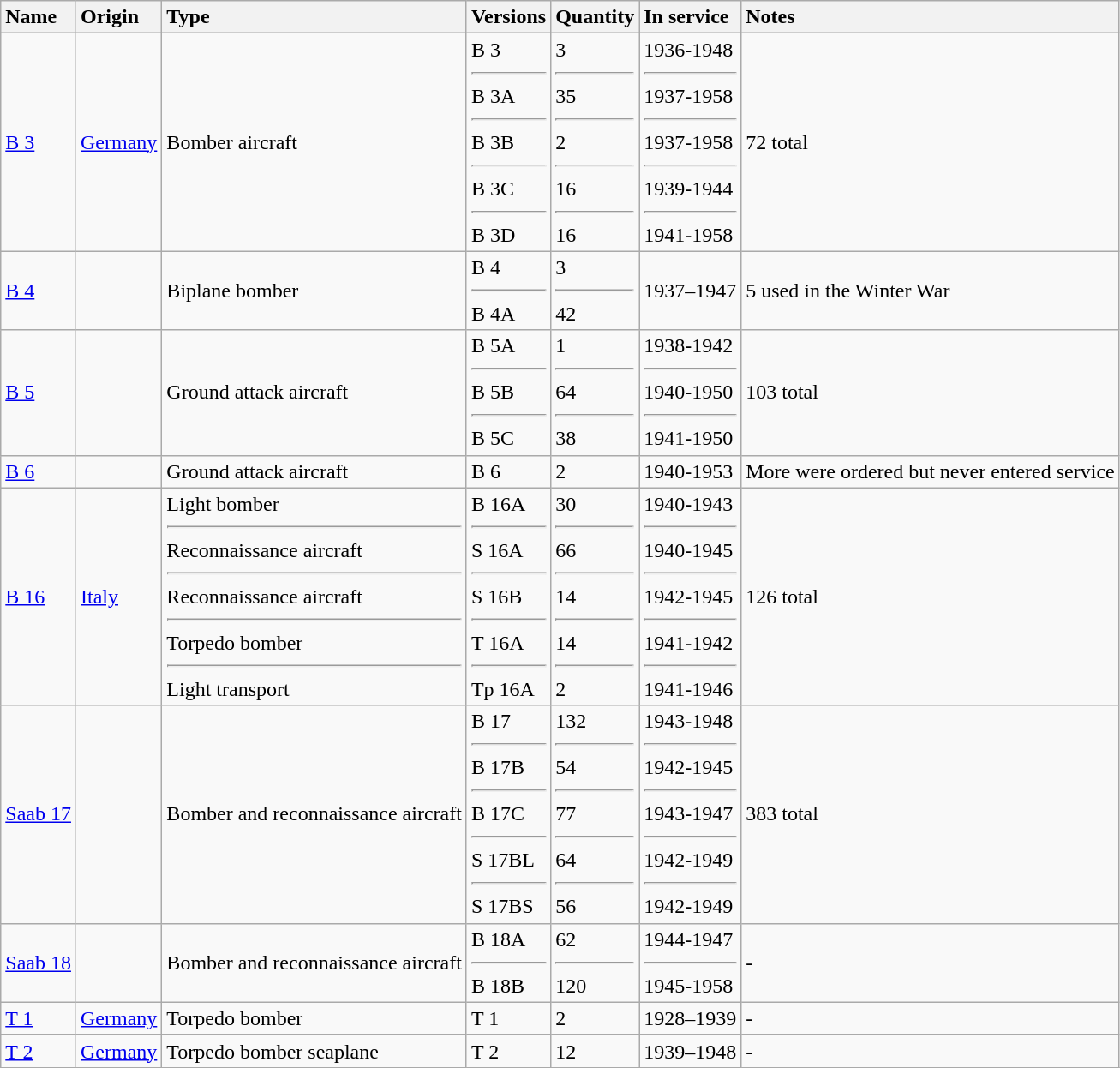<table class="wikitable">
<tr>
<th style="text-align:left">Name</th>
<th style="text-align:left">Origin</th>
<th style="text-align:left">Type</th>
<th style="text-align:left">Versions</th>
<th style="text-align:left">Quantity</th>
<th style="text-align:left">In service</th>
<th style="text-align:left">Notes</th>
</tr>
<tr>
<td><a href='#'>B 3</a></td>
<td> <a href='#'>Germany</a></td>
<td>Bomber aircraft</td>
<td>B 3<hr>B 3A<hr>B 3B<hr>B 3C<hr>B 3D</td>
<td>3<hr>35<hr>2<hr>16<hr>16</td>
<td>1936-1948<hr>1937-1958<hr>1937-1958<hr>1939-1944<hr>1941-1958</td>
<td>72 total</td>
</tr>
<tr>
<td><a href='#'>B 4</a></td>
<td></td>
<td>Biplane bomber</td>
<td>B 4<hr>B 4A</td>
<td>3<hr>42</td>
<td>1937–1947</td>
<td>5 used in the Winter War</td>
</tr>
<tr>
<td><a href='#'>B 5</a></td>
<td></td>
<td>Ground attack aircraft</td>
<td>B 5A<hr>B 5B<hr>B 5C</td>
<td>1<hr>64<hr>38</td>
<td>1938-1942<hr>1940-1950<hr>1941-1950</td>
<td>103 total</td>
</tr>
<tr>
<td><a href='#'>B 6</a></td>
<td><br></td>
<td>Ground attack aircraft</td>
<td>B 6</td>
<td>2</td>
<td>1940-1953</td>
<td>More were ordered but never entered service</td>
</tr>
<tr>
<td><a href='#'>B 16</a></td>
<td> <a href='#'>Italy</a><br></td>
<td>Light bomber<hr>Reconnaissance aircraft<hr>Reconnaissance aircraft<hr>Torpedo bomber<hr>Light transport</td>
<td>B 16A<hr>S 16A<hr>S 16B<hr>T 16A<hr>Tp 16A</td>
<td>30<hr>66<hr>14<hr>14<hr>2</td>
<td>1940-1943<hr>1940-1945<hr>1942-1945<hr>1941-1942<hr>1941-1946</td>
<td>126 total</td>
</tr>
<tr>
<td><a href='#'>Saab 17</a></td>
<td></td>
<td>Bomber and reconnaissance aircraft</td>
<td>B 17<hr>B 17B<hr>B 17C<hr>S 17BL<hr>S 17BS</td>
<td>132<hr>54<hr>77<hr>64<hr>56</td>
<td>1943-1948<hr>1942-1945<hr>1943-1947<hr>1942-1949<hr>1942-1949</td>
<td>383 total</td>
</tr>
<tr>
<td><a href='#'>Saab 18</a></td>
<td></td>
<td>Bomber and reconnaissance aircraft</td>
<td>B 18A<hr>B 18B</td>
<td>62<hr>120</td>
<td>1944-1947<hr>1945-1958</td>
<td>-</td>
</tr>
<tr>
<td><a href='#'>T 1</a></td>
<td> <a href='#'>Germany</a><br></td>
<td>Torpedo bomber</td>
<td>T 1</td>
<td>2</td>
<td>1928–1939</td>
<td>-</td>
</tr>
<tr>
<td><a href='#'>T 2</a></td>
<td> <a href='#'>Germany</a></td>
<td>Torpedo bomber seaplane</td>
<td>T 2</td>
<td>12</td>
<td>1939–1948</td>
<td>-</td>
</tr>
<tr>
</tr>
</table>
